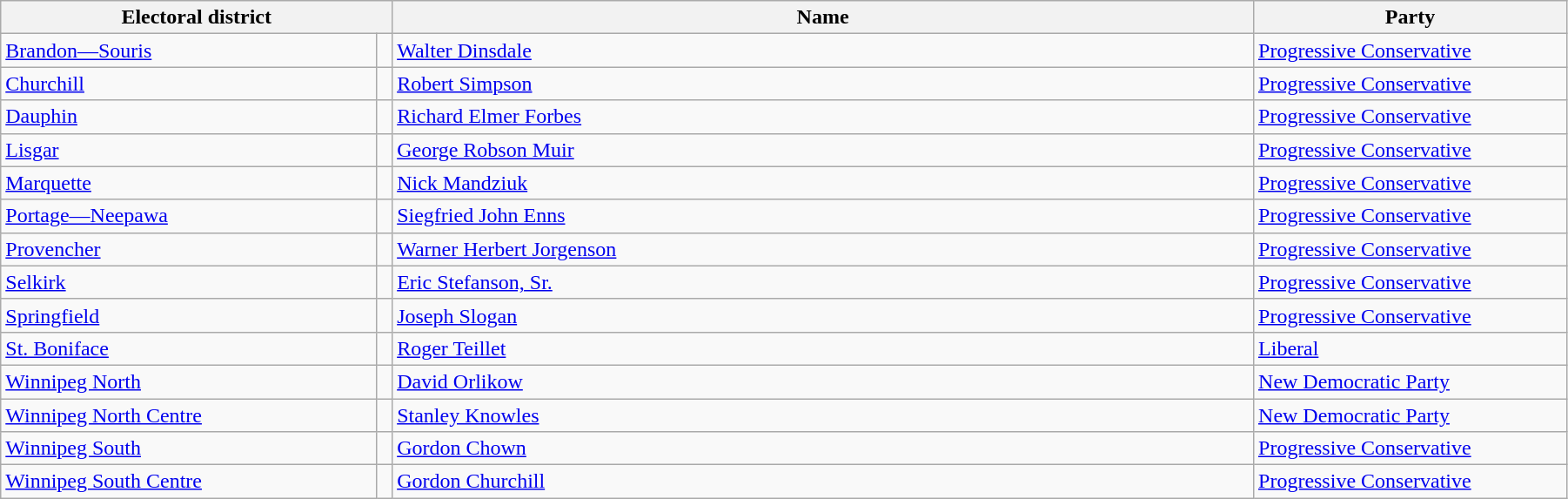<table class="wikitable" width=95%>
<tr>
<th colspan=2 width=25%>Electoral district</th>
<th>Name</th>
<th width=20%>Party</th>
</tr>
<tr>
<td width=24%><a href='#'>Brandon—Souris</a></td>
<td></td>
<td><a href='#'>Walter Dinsdale</a></td>
<td><a href='#'>Progressive Conservative</a></td>
</tr>
<tr>
<td><a href='#'>Churchill</a></td>
<td></td>
<td><a href='#'>Robert Simpson</a></td>
<td><a href='#'>Progressive Conservative</a></td>
</tr>
<tr>
<td><a href='#'>Dauphin</a></td>
<td></td>
<td><a href='#'>Richard Elmer Forbes</a></td>
<td><a href='#'>Progressive Conservative</a></td>
</tr>
<tr>
<td><a href='#'>Lisgar</a></td>
<td></td>
<td><a href='#'>George Robson Muir</a></td>
<td><a href='#'>Progressive Conservative</a></td>
</tr>
<tr>
<td><a href='#'>Marquette</a></td>
<td></td>
<td><a href='#'>Nick Mandziuk</a></td>
<td><a href='#'>Progressive Conservative</a></td>
</tr>
<tr>
<td><a href='#'>Portage—Neepawa</a></td>
<td></td>
<td><a href='#'>Siegfried John Enns</a></td>
<td><a href='#'>Progressive Conservative</a></td>
</tr>
<tr>
<td><a href='#'>Provencher</a></td>
<td></td>
<td><a href='#'>Warner Herbert Jorgenson</a></td>
<td><a href='#'>Progressive Conservative</a></td>
</tr>
<tr>
<td><a href='#'>Selkirk</a></td>
<td></td>
<td><a href='#'>Eric Stefanson, Sr.</a></td>
<td><a href='#'>Progressive Conservative</a></td>
</tr>
<tr>
<td><a href='#'>Springfield</a></td>
<td></td>
<td><a href='#'>Joseph Slogan</a></td>
<td><a href='#'>Progressive Conservative</a></td>
</tr>
<tr>
<td><a href='#'>St. Boniface</a></td>
<td></td>
<td><a href='#'>Roger Teillet</a></td>
<td><a href='#'>Liberal</a></td>
</tr>
<tr>
<td><a href='#'>Winnipeg North</a></td>
<td></td>
<td><a href='#'>David Orlikow</a></td>
<td><a href='#'>New Democratic Party</a></td>
</tr>
<tr>
<td><a href='#'>Winnipeg North Centre</a></td>
<td></td>
<td><a href='#'>Stanley Knowles</a></td>
<td><a href='#'>New Democratic Party</a></td>
</tr>
<tr>
<td><a href='#'>Winnipeg South</a></td>
<td></td>
<td><a href='#'>Gordon Chown</a></td>
<td><a href='#'>Progressive Conservative</a></td>
</tr>
<tr>
<td><a href='#'>Winnipeg South Centre</a></td>
<td></td>
<td><a href='#'>Gordon Churchill</a></td>
<td><a href='#'>Progressive Conservative</a></td>
</tr>
</table>
